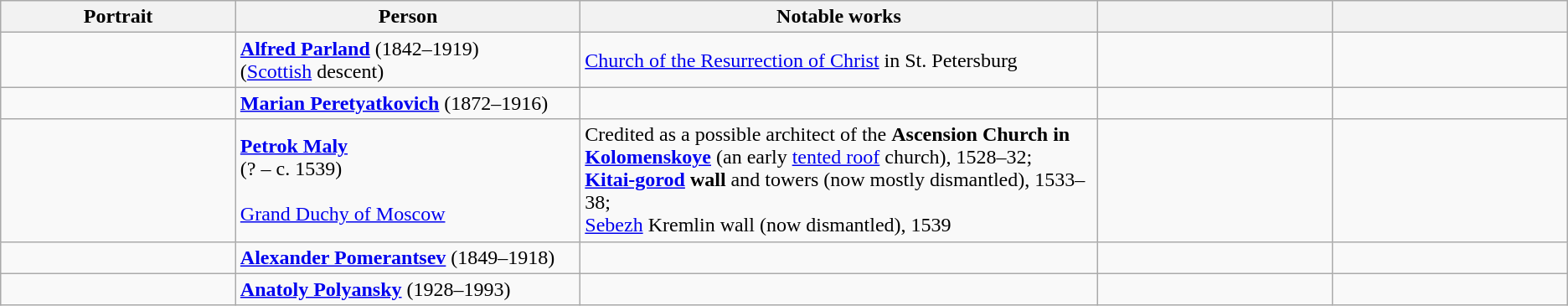<table class="wikitable">
<tr ">
<th style="width:15%;">Portrait</th>
<th style="width:22%;">Person</th>
<th style="width:33%;">Notable works</th>
<th style="width:15%;"></th>
<th style="width:15%;"></th>
</tr>
<tr>
<td></td>
<td><strong><a href='#'>Alfred Parland</a></strong> (1842–1919) <br>(<a href='#'>Scottish</a> descent)</td>
<td><a href='#'>Church of the Resurrection of Christ</a> in St. Petersburg</td>
<td></td>
<td></td>
</tr>
<tr>
<td></td>
<td><strong><a href='#'>Marian Peretyatkovich</a></strong> (1872–1916)</td>
<td></td>
<td></td>
<td></td>
</tr>
<tr>
<td></td>
<td><strong><a href='#'>Petrok Maly</a></strong><br>(? – c. 1539)<br> <br><a href='#'>Grand Duchy of Moscow</a></td>
<td>Credited as a possible architect of the <strong>Ascension Church in <a href='#'>Kolomenskoye</a></strong> (an early <a href='#'>tented roof</a> church), 1528–32;<br> <strong><a href='#'>Kitai-gorod</a> wall</strong> and towers (now mostly dismantled), 1533–38;<br> <a href='#'>Sebezh</a> Kremlin wall (now dismantled), 1539</td>
<td></td>
<td></td>
</tr>
<tr>
<td></td>
<td><strong><a href='#'>Alexander Pomerantsev</a></strong> (1849–1918)</td>
<td></td>
<td></td>
<td></td>
</tr>
<tr>
<td></td>
<td><strong><a href='#'>Anatoly Polyansky</a></strong> (1928–1993)<br></td>
<td></td>
<td></td>
<td></td>
</tr>
</table>
